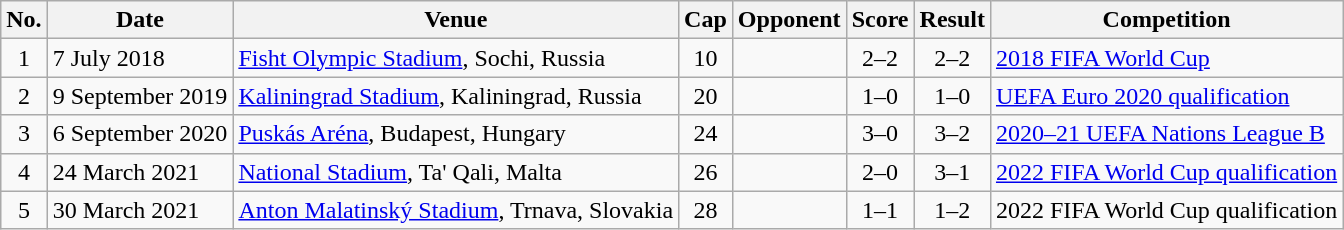<table class="wikitable sortable">
<tr>
<th scope=col>No.</th>
<th scope=col>Date</th>
<th scope=col>Venue</th>
<th scope=col>Cap</th>
<th scope=col>Opponent</th>
<th scope=col>Score</th>
<th scope=col>Result</th>
<th scope=col>Competition</th>
</tr>
<tr>
<td align=center>1</td>
<td>7 July 2018</td>
<td><a href='#'>Fisht Olympic Stadium</a>, Sochi, Russia</td>
<td align=center>10</td>
<td></td>
<td align=center>2–2</td>
<td align=center>2–2 </td>
<td><a href='#'>2018 FIFA World Cup</a></td>
</tr>
<tr>
<td align=center>2</td>
<td>9 September 2019</td>
<td><a href='#'>Kaliningrad Stadium</a>, Kaliningrad, Russia</td>
<td align=center>20</td>
<td></td>
<td align=center>1–0</td>
<td align=center>1–0</td>
<td><a href='#'>UEFA Euro 2020 qualification</a></td>
</tr>
<tr>
<td align=center>3</td>
<td>6 September 2020</td>
<td><a href='#'>Puskás Aréna</a>, Budapest, Hungary</td>
<td align=center>24</td>
<td></td>
<td align=center>3–0</td>
<td align=center>3–2</td>
<td><a href='#'>2020–21 UEFA Nations League B</a></td>
</tr>
<tr>
<td align=center>4</td>
<td>24 March 2021</td>
<td><a href='#'>National Stadium</a>, Ta' Qali, Malta</td>
<td align=center>26</td>
<td></td>
<td align=center>2–0</td>
<td align=center>3–1</td>
<td><a href='#'>2022 FIFA World Cup qualification</a></td>
</tr>
<tr>
<td align=center>5</td>
<td>30 March 2021</td>
<td><a href='#'>Anton Malatinský Stadium</a>, Trnava, Slovakia</td>
<td align=center>28</td>
<td></td>
<td align=center>1–1</td>
<td align=center>1–2</td>
<td>2022 FIFA World Cup qualification</td>
</tr>
</table>
